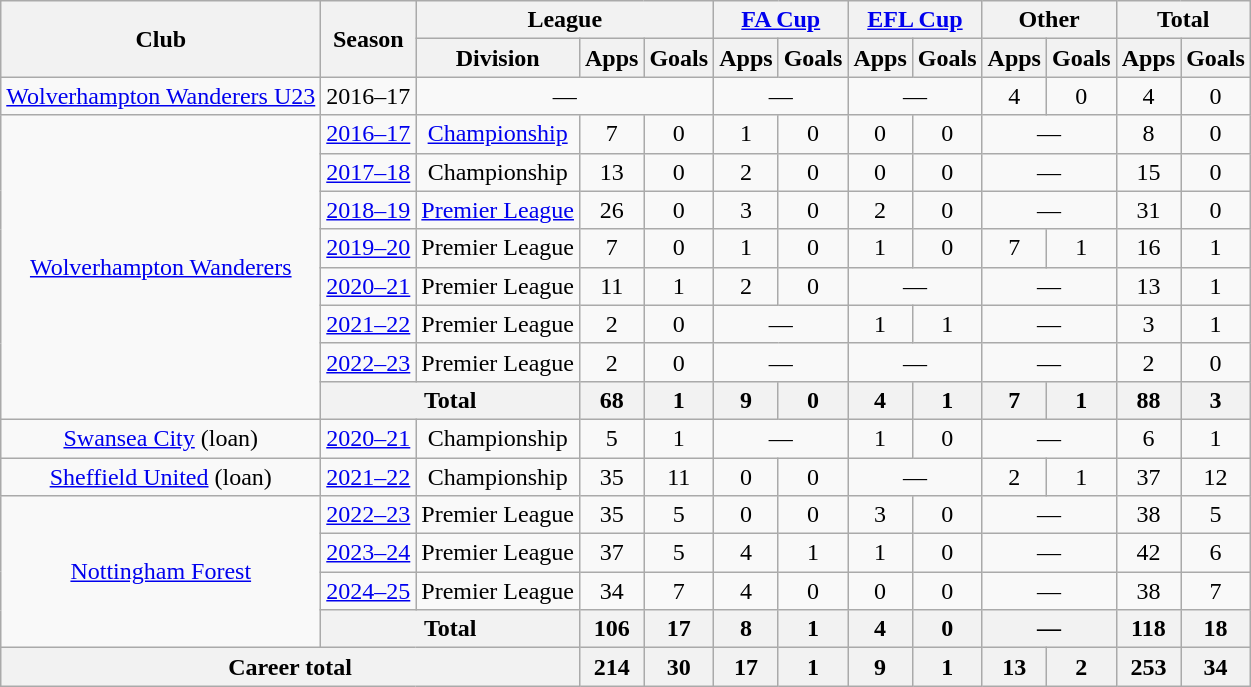<table class="wikitable" style="text-align: center;">
<tr>
<th rowspan="2">Club</th>
<th rowspan="2">Season</th>
<th colspan="3">League</th>
<th colspan="2"><a href='#'>FA Cup</a></th>
<th colspan="2"><a href='#'>EFL Cup</a></th>
<th colspan="2">Other</th>
<th colspan="2">Total</th>
</tr>
<tr>
<th>Division</th>
<th>Apps</th>
<th>Goals</th>
<th>Apps</th>
<th>Goals</th>
<th>Apps</th>
<th>Goals</th>
<th>Apps</th>
<th>Goals</th>
<th>Apps</th>
<th>Goals</th>
</tr>
<tr>
<td><a href='#'>Wolverhampton Wanderers U23</a></td>
<td>2016–17</td>
<td colspan="3">—</td>
<td colspan="2">—</td>
<td colspan="2">—</td>
<td>4</td>
<td>0</td>
<td>4</td>
<td>0</td>
</tr>
<tr>
<td rowspan="8"><a href='#'>Wolverhampton Wanderers</a></td>
<td><a href='#'>2016–17</a></td>
<td><a href='#'>Championship</a></td>
<td>7</td>
<td>0</td>
<td>1</td>
<td>0</td>
<td>0</td>
<td>0</td>
<td colspan="2">—</td>
<td>8</td>
<td>0</td>
</tr>
<tr>
<td><a href='#'>2017–18</a></td>
<td>Championship</td>
<td>13</td>
<td>0</td>
<td>2</td>
<td>0</td>
<td>0</td>
<td>0</td>
<td colspan="2">—</td>
<td>15</td>
<td>0</td>
</tr>
<tr>
<td><a href='#'>2018–19</a></td>
<td><a href='#'>Premier League</a></td>
<td>26</td>
<td>0</td>
<td>3</td>
<td>0</td>
<td>2</td>
<td>0</td>
<td colspan="2">—</td>
<td>31</td>
<td>0</td>
</tr>
<tr>
<td><a href='#'>2019–20</a></td>
<td>Premier League</td>
<td>7</td>
<td>0</td>
<td>1</td>
<td>0</td>
<td>1</td>
<td>0</td>
<td>7</td>
<td>1</td>
<td>16</td>
<td>1</td>
</tr>
<tr>
<td><a href='#'>2020–21</a></td>
<td>Premier League</td>
<td>11</td>
<td>1</td>
<td>2</td>
<td>0</td>
<td colspan="2">—</td>
<td colspan="2">—</td>
<td>13</td>
<td>1</td>
</tr>
<tr>
<td><a href='#'>2021–22</a></td>
<td>Premier League</td>
<td>2</td>
<td>0</td>
<td colspan="2">—</td>
<td>1</td>
<td>1</td>
<td colspan="2">—</td>
<td>3</td>
<td>1</td>
</tr>
<tr>
<td><a href='#'>2022–23</a></td>
<td>Premier League</td>
<td>2</td>
<td>0</td>
<td colspan="2">—</td>
<td colspan="2">—</td>
<td colspan="2">—</td>
<td>2</td>
<td>0</td>
</tr>
<tr>
<th colspan="2">Total</th>
<th>68</th>
<th>1</th>
<th>9</th>
<th>0</th>
<th>4</th>
<th>1</th>
<th>7</th>
<th>1</th>
<th>88</th>
<th>3</th>
</tr>
<tr>
<td><a href='#'>Swansea City</a> (loan)</td>
<td><a href='#'>2020–21</a></td>
<td>Championship</td>
<td>5</td>
<td>1</td>
<td colspan="2">—</td>
<td>1</td>
<td>0</td>
<td colspan="2">—</td>
<td>6</td>
<td>1</td>
</tr>
<tr>
<td><a href='#'>Sheffield United</a> (loan)</td>
<td><a href='#'>2021–22</a></td>
<td>Championship</td>
<td>35</td>
<td>11</td>
<td>0</td>
<td>0</td>
<td colspan="2">—</td>
<td>2</td>
<td>1</td>
<td>37</td>
<td>12</td>
</tr>
<tr>
<td rowspan="4"><a href='#'>Nottingham Forest</a></td>
<td><a href='#'>2022–23</a></td>
<td>Premier League</td>
<td>35</td>
<td>5</td>
<td>0</td>
<td>0</td>
<td>3</td>
<td>0</td>
<td colspan="2">—</td>
<td>38</td>
<td>5</td>
</tr>
<tr>
<td><a href='#'>2023–24</a></td>
<td>Premier League</td>
<td>37</td>
<td>5</td>
<td>4</td>
<td>1</td>
<td>1</td>
<td>0</td>
<td colspan="2">—</td>
<td>42</td>
<td>6</td>
</tr>
<tr>
<td><a href='#'>2024–25</a></td>
<td>Premier League</td>
<td>34</td>
<td>7</td>
<td>4</td>
<td>0</td>
<td>0</td>
<td>0</td>
<td colspan="2">—</td>
<td>38</td>
<td>7</td>
</tr>
<tr>
<th colspan="2">Total</th>
<th>106</th>
<th>17</th>
<th>8</th>
<th>1</th>
<th>4</th>
<th>0</th>
<th colspan="2">—</th>
<th>118</th>
<th>18</th>
</tr>
<tr>
<th colspan="3">Career total</th>
<th>214</th>
<th>30</th>
<th>17</th>
<th>1</th>
<th>9</th>
<th>1</th>
<th>13</th>
<th>2</th>
<th>253</th>
<th>34</th>
</tr>
</table>
